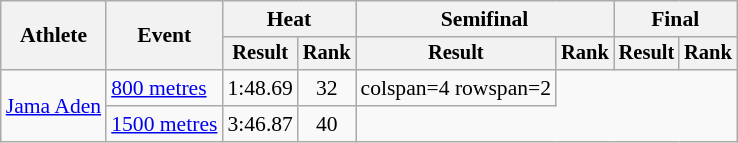<table class=wikitable style=font-size:90%>
<tr>
<th rowspan=2>Athlete</th>
<th rowspan=2>Event</th>
<th colspan=2>Heat</th>
<th colspan=2>Semifinal</th>
<th colspan=2>Final</th>
</tr>
<tr style=font-size:95%>
<th>Result</th>
<th>Rank</th>
<th>Result</th>
<th>Rank</th>
<th>Result</th>
<th>Rank</th>
</tr>
<tr align=center>
<td align=left rowspan=2><a href='#'>Jama Aden</a></td>
<td align=left><a href='#'>800 metres</a></td>
<td>1:48.69</td>
<td>32</td>
<td>colspan=4 rowspan=2 </td>
</tr>
<tr align=center>
<td align=left><a href='#'>1500 metres</a></td>
<td>3:46.87</td>
<td>40</td>
</tr>
</table>
